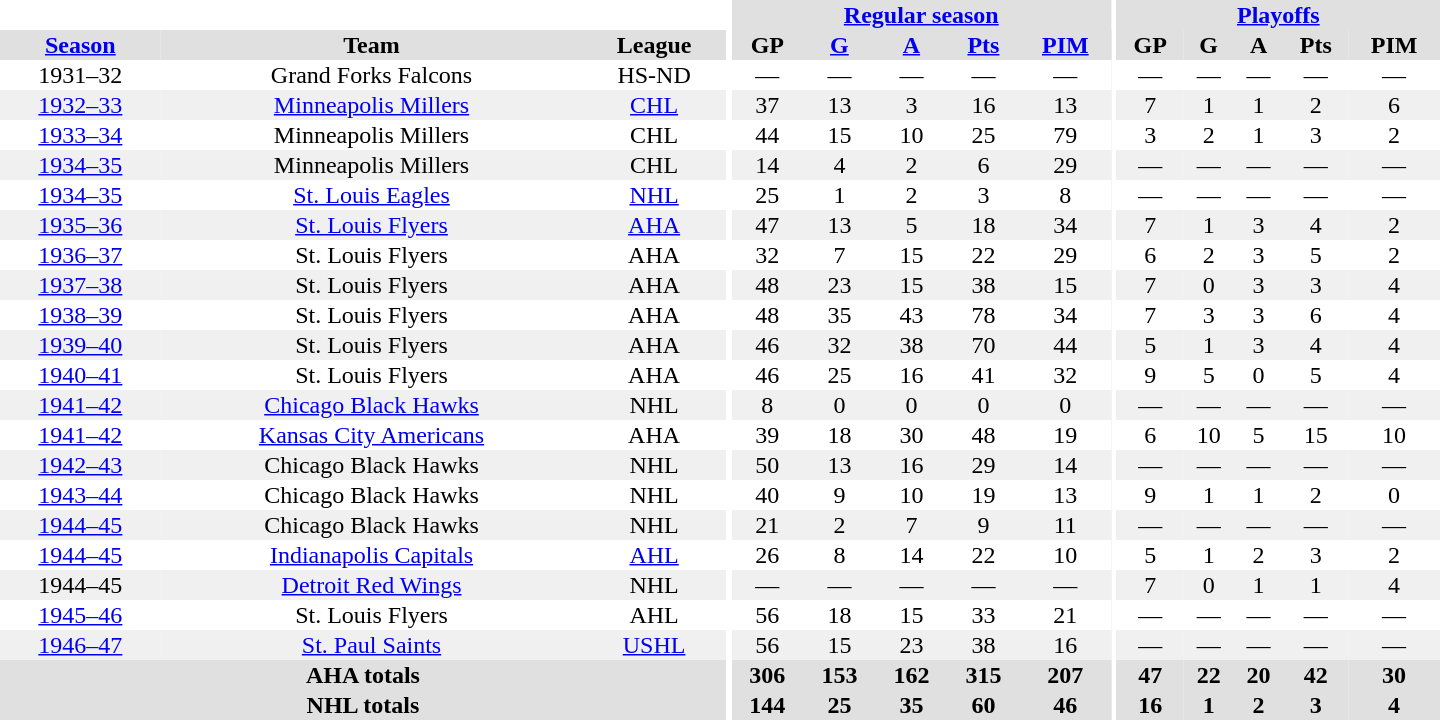<table border="0" cellpadding="1" cellspacing="0" style="text-align:center; width:60em">
<tr bgcolor="#e0e0e0">
<th colspan="3" bgcolor="#ffffff"></th>
<th rowspan="100" bgcolor="#ffffff"></th>
<th colspan="5"><a href='#'>Regular season</a></th>
<th rowspan="100" bgcolor="#ffffff"></th>
<th colspan="5"><a href='#'>Playoffs</a></th>
</tr>
<tr bgcolor="#e0e0e0">
<th><a href='#'>Season</a></th>
<th>Team</th>
<th>League</th>
<th>GP</th>
<th><a href='#'>G</a></th>
<th><a href='#'>A</a></th>
<th><a href='#'>Pts</a></th>
<th><a href='#'>PIM</a></th>
<th>GP</th>
<th>G</th>
<th>A</th>
<th>Pts</th>
<th>PIM</th>
</tr>
<tr>
<td>1931–32</td>
<td>Grand Forks Falcons</td>
<td>HS-ND</td>
<td>—</td>
<td>—</td>
<td>—</td>
<td>—</td>
<td>—</td>
<td>—</td>
<td>—</td>
<td>—</td>
<td>—</td>
<td>—</td>
</tr>
<tr bgcolor="#f0f0f0">
<td><a href='#'>1932–33</a></td>
<td><a href='#'>Minneapolis Millers</a></td>
<td><a href='#'>CHL</a></td>
<td>37</td>
<td>13</td>
<td>3</td>
<td>16</td>
<td>13</td>
<td>7</td>
<td>1</td>
<td>1</td>
<td>2</td>
<td>6</td>
</tr>
<tr>
<td><a href='#'>1933–34</a></td>
<td>Minneapolis Millers</td>
<td>CHL</td>
<td>44</td>
<td>15</td>
<td>10</td>
<td>25</td>
<td>79</td>
<td>3</td>
<td>2</td>
<td>1</td>
<td>3</td>
<td>2</td>
</tr>
<tr bgcolor="#f0f0f0">
<td><a href='#'>1934–35</a></td>
<td>Minneapolis Millers</td>
<td>CHL</td>
<td>14</td>
<td>4</td>
<td>2</td>
<td>6</td>
<td>29</td>
<td>—</td>
<td>—</td>
<td>—</td>
<td>—</td>
<td>—</td>
</tr>
<tr>
<td><a href='#'>1934–35</a></td>
<td><a href='#'>St. Louis Eagles</a></td>
<td><a href='#'>NHL</a></td>
<td>25</td>
<td>1</td>
<td>2</td>
<td>3</td>
<td>8</td>
<td>—</td>
<td>—</td>
<td>—</td>
<td>—</td>
<td>—</td>
</tr>
<tr bgcolor="#f0f0f0">
<td><a href='#'>1935–36</a></td>
<td><a href='#'>St. Louis Flyers</a></td>
<td><a href='#'>AHA</a></td>
<td>47</td>
<td>13</td>
<td>5</td>
<td>18</td>
<td>34</td>
<td>7</td>
<td>1</td>
<td>3</td>
<td>4</td>
<td>2</td>
</tr>
<tr>
<td><a href='#'>1936–37</a></td>
<td>St. Louis Flyers</td>
<td>AHA</td>
<td>32</td>
<td>7</td>
<td>15</td>
<td>22</td>
<td>29</td>
<td>6</td>
<td>2</td>
<td>3</td>
<td>5</td>
<td>2</td>
</tr>
<tr bgcolor="#f0f0f0">
<td><a href='#'>1937–38</a></td>
<td>St. Louis Flyers</td>
<td>AHA</td>
<td>48</td>
<td>23</td>
<td>15</td>
<td>38</td>
<td>15</td>
<td>7</td>
<td>0</td>
<td>3</td>
<td>3</td>
<td>4</td>
</tr>
<tr>
<td><a href='#'>1938–39</a></td>
<td>St. Louis Flyers</td>
<td>AHA</td>
<td>48</td>
<td>35</td>
<td>43</td>
<td>78</td>
<td>34</td>
<td>7</td>
<td>3</td>
<td>3</td>
<td>6</td>
<td>4</td>
</tr>
<tr bgcolor="#f0f0f0">
<td><a href='#'>1939–40</a></td>
<td>St. Louis Flyers</td>
<td>AHA</td>
<td>46</td>
<td>32</td>
<td>38</td>
<td>70</td>
<td>44</td>
<td>5</td>
<td>1</td>
<td>3</td>
<td>4</td>
<td>4</td>
</tr>
<tr>
<td><a href='#'>1940–41</a></td>
<td>St. Louis Flyers</td>
<td>AHA</td>
<td>46</td>
<td>25</td>
<td>16</td>
<td>41</td>
<td>32</td>
<td>9</td>
<td>5</td>
<td>0</td>
<td>5</td>
<td>4</td>
</tr>
<tr bgcolor="#f0f0f0">
<td><a href='#'>1941–42</a></td>
<td><a href='#'>Chicago Black Hawks</a></td>
<td>NHL</td>
<td>8</td>
<td>0</td>
<td>0</td>
<td>0</td>
<td>0</td>
<td>—</td>
<td>—</td>
<td>—</td>
<td>—</td>
<td>—</td>
</tr>
<tr>
<td><a href='#'>1941–42</a></td>
<td><a href='#'>Kansas City Americans</a></td>
<td>AHA</td>
<td>39</td>
<td>18</td>
<td>30</td>
<td>48</td>
<td>19</td>
<td>6</td>
<td>10</td>
<td>5</td>
<td>15</td>
<td>10</td>
</tr>
<tr bgcolor="#f0f0f0">
<td><a href='#'>1942–43</a></td>
<td>Chicago Black Hawks</td>
<td>NHL</td>
<td>50</td>
<td>13</td>
<td>16</td>
<td>29</td>
<td>14</td>
<td>—</td>
<td>—</td>
<td>—</td>
<td>—</td>
<td>—</td>
</tr>
<tr>
<td><a href='#'>1943–44</a></td>
<td>Chicago Black Hawks</td>
<td>NHL</td>
<td>40</td>
<td>9</td>
<td>10</td>
<td>19</td>
<td>13</td>
<td>9</td>
<td>1</td>
<td>1</td>
<td>2</td>
<td>0</td>
</tr>
<tr bgcolor="#f0f0f0">
<td><a href='#'>1944–45</a></td>
<td>Chicago Black Hawks</td>
<td>NHL</td>
<td>21</td>
<td>2</td>
<td>7</td>
<td>9</td>
<td>11</td>
<td>—</td>
<td>—</td>
<td>—</td>
<td>—</td>
<td>—</td>
</tr>
<tr>
<td><a href='#'>1944–45</a></td>
<td><a href='#'>Indianapolis Capitals</a></td>
<td><a href='#'>AHL</a></td>
<td>26</td>
<td>8</td>
<td>14</td>
<td>22</td>
<td>10</td>
<td>5</td>
<td>1</td>
<td>2</td>
<td>3</td>
<td>2</td>
</tr>
<tr bgcolor="#f0f0f0">
<td>1944–45</td>
<td><a href='#'>Detroit Red Wings</a></td>
<td>NHL</td>
<td>—</td>
<td>—</td>
<td>—</td>
<td>—</td>
<td>—</td>
<td>7</td>
<td>0</td>
<td>1</td>
<td>1</td>
<td>4</td>
</tr>
<tr>
<td><a href='#'>1945–46</a></td>
<td>St. Louis Flyers</td>
<td>AHL</td>
<td>56</td>
<td>18</td>
<td>15</td>
<td>33</td>
<td>21</td>
<td>—</td>
<td>—</td>
<td>—</td>
<td>—</td>
<td>—</td>
</tr>
<tr bgcolor="#f0f0f0">
<td><a href='#'>1946–47</a></td>
<td><a href='#'>St. Paul Saints</a></td>
<td><a href='#'>USHL</a></td>
<td>56</td>
<td>15</td>
<td>23</td>
<td>38</td>
<td>16</td>
<td>—</td>
<td>—</td>
<td>—</td>
<td>—</td>
<td>—</td>
</tr>
<tr bgcolor="#e0e0e0">
<th colspan="3">AHA totals</th>
<th>306</th>
<th>153</th>
<th>162</th>
<th>315</th>
<th>207</th>
<th>47</th>
<th>22</th>
<th>20</th>
<th>42</th>
<th>30</th>
</tr>
<tr bgcolor="#e0e0e0">
<th colspan="3">NHL totals</th>
<th>144</th>
<th>25</th>
<th>35</th>
<th>60</th>
<th>46</th>
<th>16</th>
<th>1</th>
<th>2</th>
<th>3</th>
<th>4</th>
</tr>
</table>
